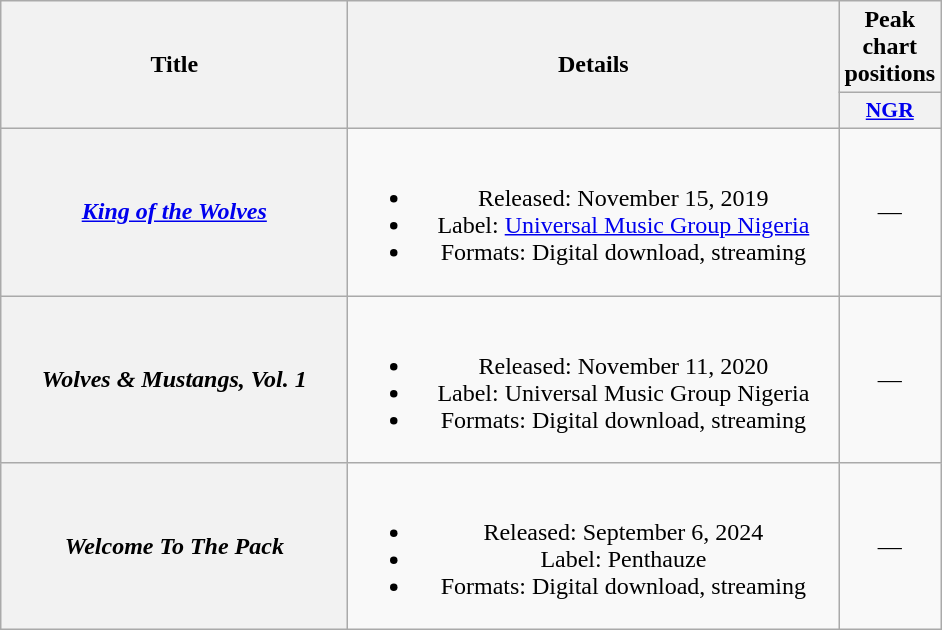<table class="wikitable plainrowheaders" style="text-align:center;">
<tr>
<th scope="col" rowspan="2" style="width:14em;">Title</th>
<th scope="col" rowspan="2" style="width:20em;">Details</th>
<th scope="col" colspan="1">Peak chart positions</th>
</tr>
<tr>
<th scope="col" style="width:2.5em;font-size:90%;"><a href='#'>NGR</a><br></th>
</tr>
<tr>
<th scope="row"><em><a href='#'>King of the Wolves</a></em></th>
<td><br><ul><li>Released: November 15, 2019</li><li>Label: <a href='#'>Universal Music Group Nigeria</a></li><li>Formats: Digital download, streaming</li></ul></td>
<td>—</td>
</tr>
<tr>
<th scope="row"><em>Wolves & Mustangs, Vol. 1</em></th>
<td><br><ul><li>Released: November 11, 2020</li><li>Label: Universal Music Group Nigeria</li><li>Formats: Digital download, streaming</li></ul></td>
<td>—</td>
</tr>
<tr>
<th scope="row"><em>Welcome To The Pack</em></th>
<td><br><ul><li>Released: September 6, 2024</li><li>Label: Penthauze</li><li>Formats: Digital download, streaming</li></ul></td>
<td>—</td>
</tr>
</table>
